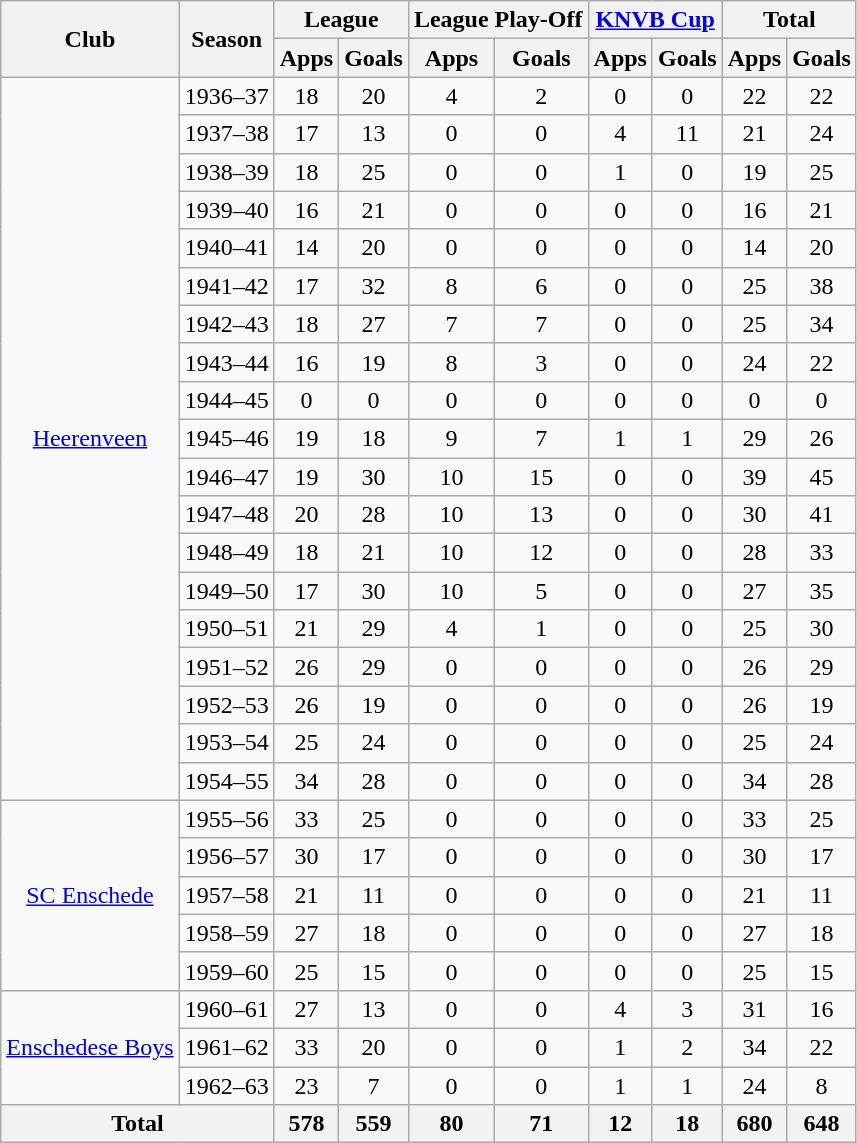<table class="wikitable" style="font-size:100%; text-align: center;">
<tr>
<th rowspan="2">Club</th>
<th rowspan="2">Season</th>
<th colspan="2">League</th>
<th colspan="2">League Play-Off</th>
<th colspan="2"><a href='#'>KNVB Cup</a></th>
<th colspan="2">Total</th>
</tr>
<tr>
<th>Apps</th>
<th>Goals</th>
<th>Apps</th>
<th>Goals</th>
<th>Apps</th>
<th>Goals</th>
<th>Apps</th>
<th>Goals</th>
</tr>
<tr>
<td rowspan="19"><a href='#'>Heerenveen</a></td>
<td>1936–37</td>
<td>18</td>
<td>20</td>
<td>4</td>
<td>2</td>
<td>0</td>
<td>0</td>
<td>22</td>
<td>22</td>
</tr>
<tr>
<td>1937–38</td>
<td>17</td>
<td>13</td>
<td>0</td>
<td>0</td>
<td>4</td>
<td>11</td>
<td>21</td>
<td>24</td>
</tr>
<tr>
<td>1938–39</td>
<td>18</td>
<td>25</td>
<td>0</td>
<td>0</td>
<td>1</td>
<td>0</td>
<td>19</td>
<td>25</td>
</tr>
<tr>
<td>1939–40</td>
<td>16</td>
<td>21</td>
<td>0</td>
<td>0</td>
<td>0</td>
<td>0</td>
<td>16</td>
<td>21</td>
</tr>
<tr>
<td>1940–41</td>
<td>14</td>
<td>20</td>
<td>0</td>
<td>0</td>
<td>0</td>
<td>0</td>
<td>14</td>
<td>20</td>
</tr>
<tr>
<td>1941–42</td>
<td>17</td>
<td>32</td>
<td>8</td>
<td>6</td>
<td>0</td>
<td>0</td>
<td>25</td>
<td>38</td>
</tr>
<tr>
<td>1942–43</td>
<td>18</td>
<td>27</td>
<td>7</td>
<td>7</td>
<td>0</td>
<td>0</td>
<td>25</td>
<td>34</td>
</tr>
<tr>
<td>1943–44</td>
<td>16</td>
<td>19</td>
<td>8</td>
<td>3</td>
<td>0</td>
<td>0</td>
<td>24</td>
<td>22</td>
</tr>
<tr>
<td>1944–45</td>
<td>0</td>
<td>0</td>
<td>0</td>
<td>0</td>
<td>0</td>
<td>0</td>
<td>0</td>
<td>0</td>
</tr>
<tr>
<td>1945–46</td>
<td>19</td>
<td>18</td>
<td>9</td>
<td>7</td>
<td>1</td>
<td>1</td>
<td>29</td>
<td>26</td>
</tr>
<tr>
<td>1946–47</td>
<td>19</td>
<td>30</td>
<td>10</td>
<td>15</td>
<td>0</td>
<td>0</td>
<td>39</td>
<td>45</td>
</tr>
<tr>
<td>1947–48</td>
<td>20</td>
<td>28</td>
<td>10</td>
<td>13</td>
<td>0</td>
<td>0</td>
<td>30</td>
<td>41</td>
</tr>
<tr>
<td>1948–49</td>
<td>18</td>
<td>21</td>
<td>10</td>
<td>12</td>
<td>0</td>
<td>0</td>
<td>28</td>
<td>33</td>
</tr>
<tr>
<td>1949–50</td>
<td>17</td>
<td>30</td>
<td>10</td>
<td>5</td>
<td>0</td>
<td>0</td>
<td>27</td>
<td>35</td>
</tr>
<tr>
<td>1950–51</td>
<td>21</td>
<td>29</td>
<td>4</td>
<td>1</td>
<td>0</td>
<td>0</td>
<td>25</td>
<td>30</td>
</tr>
<tr>
<td>1951–52</td>
<td>26</td>
<td>29</td>
<td>0</td>
<td>0</td>
<td>0</td>
<td>0</td>
<td>26</td>
<td>29</td>
</tr>
<tr>
<td>1952–53</td>
<td>26</td>
<td>19</td>
<td>0</td>
<td>0</td>
<td>0</td>
<td>0</td>
<td>26</td>
<td>19</td>
</tr>
<tr>
<td>1953–54</td>
<td>25</td>
<td>24</td>
<td>0</td>
<td>0</td>
<td>0</td>
<td>0</td>
<td>25</td>
<td>24</td>
</tr>
<tr>
<td>1954–55</td>
<td>34</td>
<td>28</td>
<td>0</td>
<td>0</td>
<td>0</td>
<td>0</td>
<td>34</td>
<td>28</td>
</tr>
<tr>
<td rowspan="5"><a href='#'>SC Enschede</a></td>
<td>1955–56</td>
<td>33</td>
<td>25</td>
<td>0</td>
<td>0</td>
<td>0</td>
<td>0</td>
<td>33</td>
<td>25</td>
</tr>
<tr>
<td>1956–57</td>
<td>30</td>
<td>17</td>
<td>0</td>
<td>0</td>
<td>0</td>
<td>0</td>
<td>30</td>
<td>17</td>
</tr>
<tr>
<td>1957–58</td>
<td>21</td>
<td>11</td>
<td>0</td>
<td>0</td>
<td>0</td>
<td>0</td>
<td>21</td>
<td>11</td>
</tr>
<tr>
<td>1958–59</td>
<td>27</td>
<td>18</td>
<td>0</td>
<td>0</td>
<td>0</td>
<td>0</td>
<td>27</td>
<td>18</td>
</tr>
<tr>
<td>1959–60</td>
<td>25</td>
<td>15</td>
<td>0</td>
<td>0</td>
<td>0</td>
<td>0</td>
<td>25</td>
<td>15</td>
</tr>
<tr>
<td rowspan="3"><a href='#'>Enschedese Boys</a></td>
<td>1960–61</td>
<td>27</td>
<td>13</td>
<td>0</td>
<td>0</td>
<td>4</td>
<td>3</td>
<td>31</td>
<td>16</td>
</tr>
<tr>
<td>1961–62</td>
<td>33</td>
<td>20</td>
<td>0</td>
<td>0</td>
<td>1</td>
<td>2</td>
<td>34</td>
<td>22</td>
</tr>
<tr>
<td>1962–63</td>
<td>23</td>
<td>7</td>
<td>0</td>
<td>0</td>
<td>1</td>
<td>1</td>
<td>24</td>
<td>8</td>
</tr>
<tr>
<th colspan="2">Total</th>
<th>578</th>
<th>559</th>
<th>80</th>
<th>71</th>
<th>12</th>
<th>18</th>
<th>680</th>
<th>648</th>
</tr>
</table>
